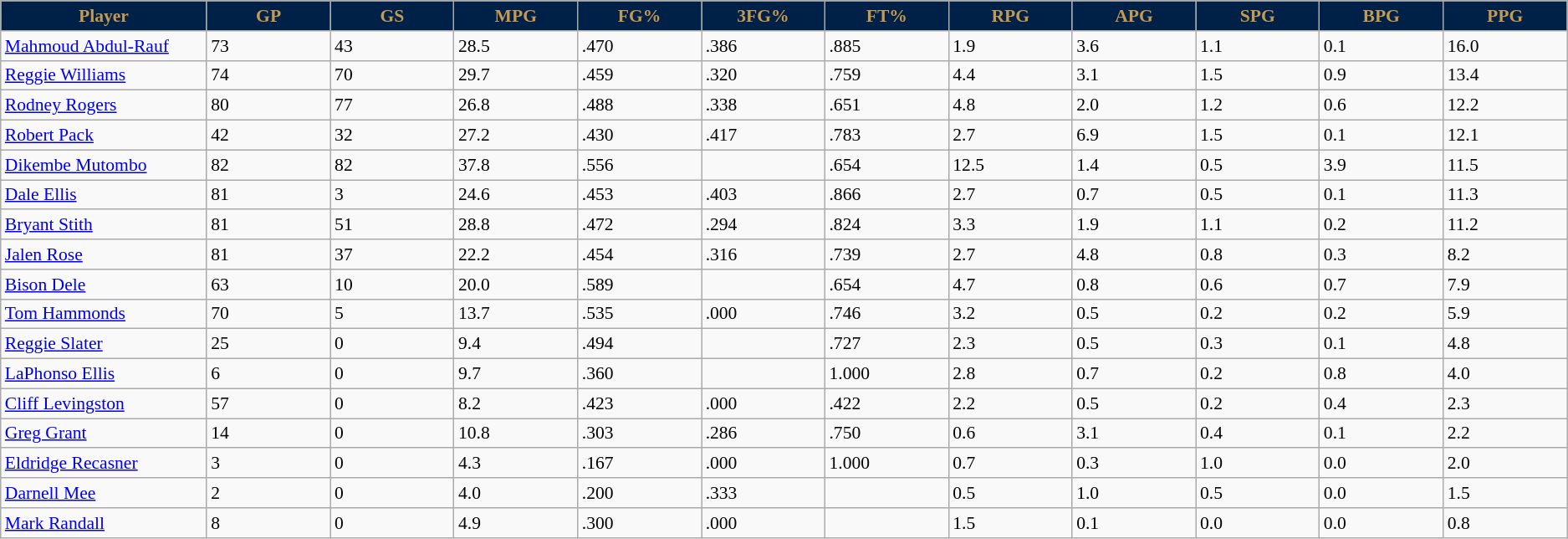<table class="wikitable sortable" style="font-size: 90%">
<tr>
<th style="background:#002147;color:#C39953;" width="10%">Player</th>
<th style="background:#002147;color:#C39953;" width="6%">GP</th>
<th style="background:#002147;color:#C39953;" width="6%">GS</th>
<th style="background:#002147;color:#C39953;" width="6%">MPG</th>
<th style="background:#002147;color:#C39953;" width="6%">FG%</th>
<th style="background:#002147;color:#C39953;" width="6%">3FG%</th>
<th style="background:#002147;color:#C39953;" width="6%">FT%</th>
<th style="background:#002147;color:#C39953;" width="6%">RPG</th>
<th style="background:#002147;color:#C39953;" width="6%">APG</th>
<th style="background:#002147;color:#C39953;" width="6%">SPG</th>
<th style="background:#002147;color:#C39953;" width="6%">BPG</th>
<th style="background:#002147;color:#C39953;" width="6%">PPG</th>
</tr>
<tr>
<td><a href='#'>Mahmoud Abdul-Rauf</a></td>
<td>73</td>
<td>43</td>
<td>28.5</td>
<td>.470</td>
<td>.386</td>
<td>.885</td>
<td>1.9</td>
<td>3.6</td>
<td>1.1</td>
<td>0.1</td>
<td>16.0</td>
</tr>
<tr>
<td><a href='#'>Reggie Williams</a></td>
<td>74</td>
<td>70</td>
<td>29.7</td>
<td>.459</td>
<td>.320</td>
<td>.759</td>
<td>4.4</td>
<td>3.1</td>
<td>1.5</td>
<td>0.9</td>
<td>13.4</td>
</tr>
<tr>
<td><a href='#'>Rodney Rogers</a></td>
<td>80</td>
<td>77</td>
<td>26.8</td>
<td>.488</td>
<td>.338</td>
<td>.651</td>
<td>4.8</td>
<td>2.0</td>
<td>1.2</td>
<td>0.6</td>
<td>12.2</td>
</tr>
<tr>
<td><a href='#'>Robert Pack</a></td>
<td>42</td>
<td>32</td>
<td>27.2</td>
<td>.430</td>
<td>.417</td>
<td>.783</td>
<td>2.7</td>
<td>6.9</td>
<td>1.5</td>
<td>0.1</td>
<td>12.1</td>
</tr>
<tr>
<td><a href='#'>Dikembe Mutombo</a></td>
<td>82</td>
<td>82</td>
<td>37.8</td>
<td>.556</td>
<td></td>
<td>.654</td>
<td>12.5</td>
<td>1.4</td>
<td>0.5</td>
<td>3.9</td>
<td>11.5</td>
</tr>
<tr>
<td><a href='#'>Dale Ellis</a></td>
<td>81</td>
<td>3</td>
<td>24.6</td>
<td>.453</td>
<td>.403</td>
<td>.866</td>
<td>2.7</td>
<td>0.7</td>
<td>0.5</td>
<td>0.1</td>
<td>11.3</td>
</tr>
<tr>
<td><a href='#'>Bryant Stith</a></td>
<td>81</td>
<td>51</td>
<td>28.8</td>
<td>.472</td>
<td>.294</td>
<td>.824</td>
<td>3.3</td>
<td>1.9</td>
<td>1.1</td>
<td>0.2</td>
<td>11.2</td>
</tr>
<tr>
<td><a href='#'>Jalen Rose</a></td>
<td>81</td>
<td>37</td>
<td>22.2</td>
<td>.454</td>
<td>.316</td>
<td>.739</td>
<td>2.7</td>
<td>4.8</td>
<td>0.8</td>
<td>0.3</td>
<td>8.2</td>
</tr>
<tr>
<td><a href='#'>Bison Dele</a></td>
<td>63</td>
<td>10</td>
<td>20.0</td>
<td>.589</td>
<td></td>
<td>.654</td>
<td>4.7</td>
<td>0.8</td>
<td>0.6</td>
<td>0.7</td>
<td>7.9</td>
</tr>
<tr>
<td><a href='#'>Tom Hammonds</a></td>
<td>70</td>
<td>5</td>
<td>13.7</td>
<td>.535</td>
<td>.000</td>
<td>.746</td>
<td>3.2</td>
<td>0.5</td>
<td>0.2</td>
<td>0.2</td>
<td>5.9</td>
</tr>
<tr>
<td><a href='#'>Reggie Slater</a></td>
<td>25</td>
<td>0</td>
<td>9.4</td>
<td>.494</td>
<td></td>
<td>.727</td>
<td>2.3</td>
<td>0.5</td>
<td>0.3</td>
<td>0.1</td>
<td>4.8</td>
</tr>
<tr>
<td><a href='#'>LaPhonso Ellis</a></td>
<td>6</td>
<td>0</td>
<td>9.7</td>
<td>.360</td>
<td></td>
<td>1.000</td>
<td>2.8</td>
<td>0.7</td>
<td>0.2</td>
<td>0.8</td>
<td>4.0</td>
</tr>
<tr>
<td><a href='#'>Cliff Levingston</a></td>
<td>57</td>
<td>0</td>
<td>8.2</td>
<td>.423</td>
<td>.000</td>
<td>.422</td>
<td>2.2</td>
<td>0.5</td>
<td>0.2</td>
<td>0.4</td>
<td>2.3</td>
</tr>
<tr>
<td><a href='#'>Greg Grant</a></td>
<td>14</td>
<td>0</td>
<td>10.8</td>
<td>.303</td>
<td>.286</td>
<td>.750</td>
<td>0.6</td>
<td>3.1</td>
<td>0.4</td>
<td>0.1</td>
<td>2.2</td>
</tr>
<tr>
<td><a href='#'>Eldridge Recasner</a></td>
<td>3</td>
<td>0</td>
<td>4.3</td>
<td>.167</td>
<td>.000</td>
<td>1.000</td>
<td>0.7</td>
<td>0.3</td>
<td>1.0</td>
<td>0.0</td>
<td>2.0</td>
</tr>
<tr>
<td><a href='#'>Darnell Mee</a></td>
<td>2</td>
<td>0</td>
<td>4.0</td>
<td>.200</td>
<td>.333</td>
<td></td>
<td>0.5</td>
<td>1.0</td>
<td>0.5</td>
<td>0.0</td>
<td>1.5</td>
</tr>
<tr>
<td><a href='#'>Mark Randall</a></td>
<td>8</td>
<td>0</td>
<td>4.9</td>
<td>.300</td>
<td>.000</td>
<td></td>
<td>1.5</td>
<td>0.1</td>
<td>0.0</td>
<td>0.0</td>
<td>0.8</td>
</tr>
</table>
